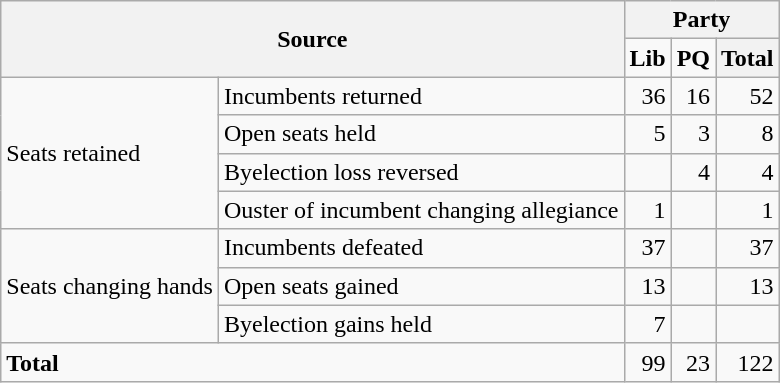<table class="wikitable" style="text-align:right;">
<tr>
<th colspan="2" rowspan="2">Source</th>
<th colspan="6">Party</th>
</tr>
<tr>
<td><strong>Lib</strong></td>
<td><strong>PQ</strong></td>
<th>Total</th>
</tr>
<tr>
<td rowspan="4" style="text-align:left;">Seats retained</td>
<td style="text-align:left;">Incumbents returned</td>
<td>36</td>
<td>16</td>
<td>52</td>
</tr>
<tr>
<td style="text-align:left;">Open seats held</td>
<td>5</td>
<td>3</td>
<td>8</td>
</tr>
<tr>
<td style="text-align:left;">Byelection loss reversed</td>
<td></td>
<td>4</td>
<td>4</td>
</tr>
<tr>
<td style="text-align:left;">Ouster of incumbent changing allegiance</td>
<td>1</td>
<td></td>
<td>1</td>
</tr>
<tr>
<td rowspan="3" style="text-align:left;">Seats changing hands</td>
<td style="text-align:left;">Incumbents defeated</td>
<td>37</td>
<td></td>
<td>37</td>
</tr>
<tr>
<td style="text-align:left;">Open seats gained</td>
<td>13</td>
<td></td>
<td>13</td>
</tr>
<tr>
<td style="text-align:left;">Byelection gains held</td>
<td>7</td>
<td></td>
<td></td>
</tr>
<tr>
<td colspan="2" style="text-align:left;"><strong>Total</strong></td>
<td>99</td>
<td>23</td>
<td>122</td>
</tr>
</table>
